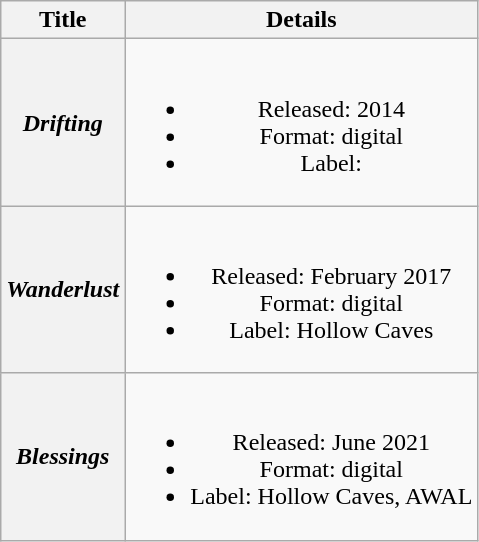<table class="wikitable plainrowheaders" style="text-align:center;" border="1">
<tr>
<th>Title</th>
<th>Details</th>
</tr>
<tr>
<th scope="row"><em>Drifting</em></th>
<td><br><ul><li>Released: 2014</li><li>Format: digital</li><li>Label:</li></ul></td>
</tr>
<tr>
<th scope="row"><em>Wanderlust</em></th>
<td><br><ul><li>Released: February 2017</li><li>Format: digital</li><li>Label: Hollow Caves</li></ul></td>
</tr>
<tr>
<th scope="row"><em>Blessings</em></th>
<td><br><ul><li>Released: June 2021</li><li>Format: digital</li><li>Label: Hollow Caves, AWAL</li></ul></td>
</tr>
</table>
